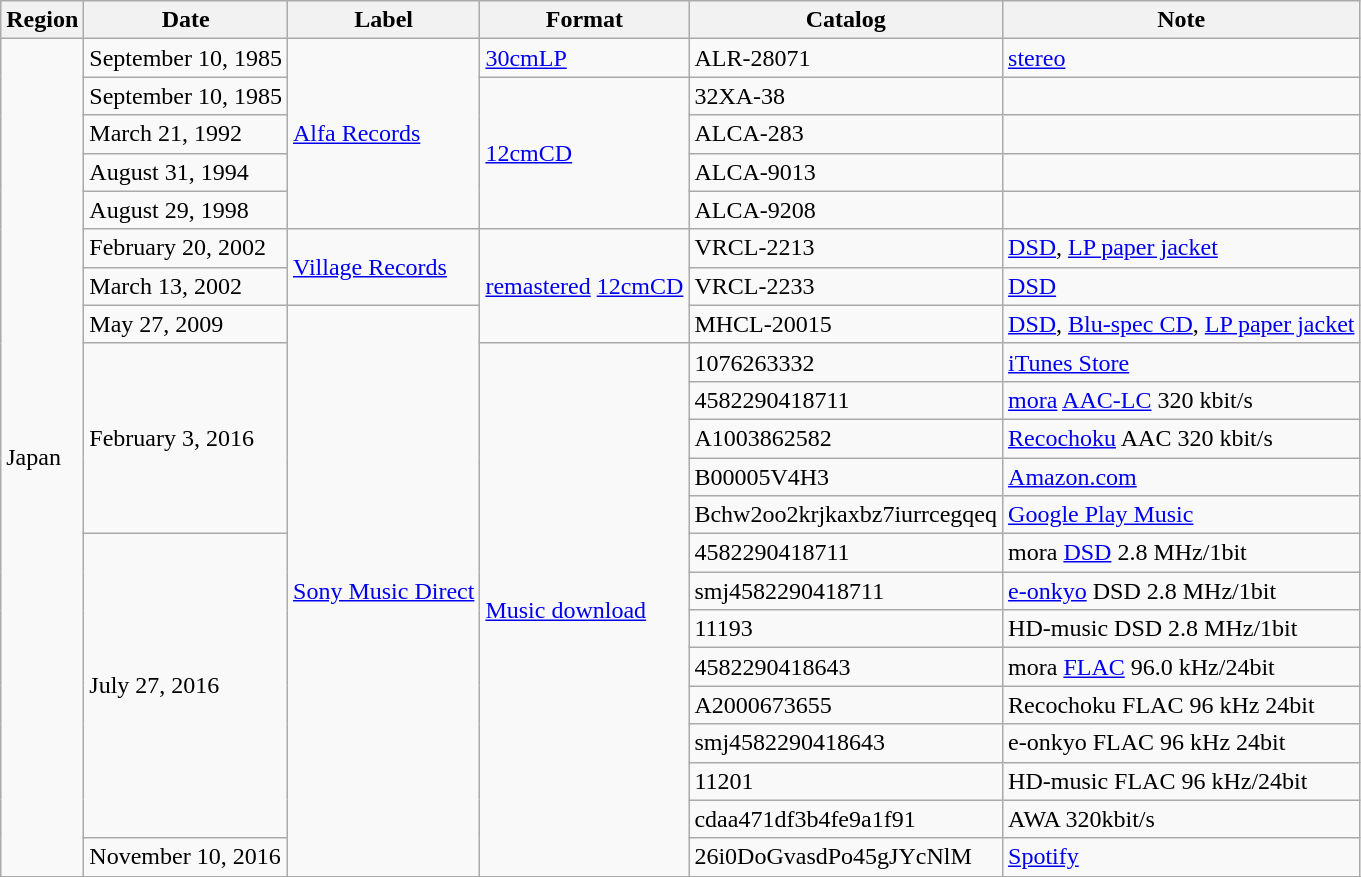<table class="wikitable sortable">
<tr>
<th>Region</th>
<th>Date</th>
<th>Label</th>
<th>Format</th>
<th>Catalog</th>
<th>Note</th>
</tr>
<tr>
<td rowspan="23">Japan</td>
<td>September 10, 1985</td>
<td rowspan="5"><a href='#'>Alfa Records</a></td>
<td><a href='#'>30cmLP</a></td>
<td>ALR-28071</td>
<td><a href='#'>stereo</a></td>
</tr>
<tr>
<td>September 10, 1985</td>
<td rowspan="4"><a href='#'>12cmCD</a></td>
<td>32XA-38</td>
</tr>
<tr>
<td>March 21, 1992</td>
<td>ALCA-283</td>
<td></td>
</tr>
<tr>
<td>August 31, 1994</td>
<td>ALCA-9013</td>
<td></td>
</tr>
<tr>
<td>August 29, 1998</td>
<td>ALCA-9208</td>
<td></td>
</tr>
<tr>
<td>February 20, 2002</td>
<td rowspan="2"><a href='#'>Village Records</a></td>
<td rowspan="3"><a href='#'>remastered</a> <a href='#'>12cmCD</a></td>
<td>VRCL-2213</td>
<td><a href='#'>DSD</a>, <a href='#'>LP paper jacket</a></td>
</tr>
<tr>
<td>March 13, 2002</td>
<td>VRCL-2233</td>
<td><a href='#'>DSD</a></td>
</tr>
<tr>
<td>May 27, 2009</td>
<td rowspan="15"><a href='#'>Sony Music Direct</a></td>
<td>MHCL-20015</td>
<td><a href='#'>DSD</a>, <a href='#'>Blu-spec CD</a>, <a href='#'>LP paper jacket</a></td>
</tr>
<tr>
<td rowspan="5">February 3, 2016</td>
<td rowspan="14"><a href='#'>Music download</a></td>
<td>1076263332</td>
<td><a href='#'>iTunes Store</a></td>
</tr>
<tr>
<td>4582290418711</td>
<td><a href='#'>mora</a> <a href='#'>AAC-LC</a>  320 kbit/s</td>
</tr>
<tr>
<td>A1003862582</td>
<td><a href='#'>Recochoku</a> AAC  320 kbit/s</td>
</tr>
<tr>
<td>B00005V4H3</td>
<td><a href='#'>Amazon.com</a></td>
</tr>
<tr>
<td>Bchw2oo2krjkaxbz7iurrcegqeq</td>
<td><a href='#'>Google Play Music</a></td>
</tr>
<tr>
<td rowspan="8">July 27, 2016</td>
<td>4582290418711</td>
<td>mora <a href='#'>DSD</a> 2.8 MHz/1bit</td>
</tr>
<tr>
<td>smj4582290418711</td>
<td><a href='#'>e-onkyo</a>  DSD 2.8 MHz/1bit</td>
</tr>
<tr>
<td>11193</td>
<td>HD-music DSD 2.8 MHz/1bit</td>
</tr>
<tr>
<td>4582290418643</td>
<td>mora <a href='#'>FLAC</a> 96.0 kHz/24bit</td>
</tr>
<tr>
<td>A2000673655</td>
<td>Recochoku FLAC 96 kHz 24bit</td>
</tr>
<tr>
<td>smj4582290418643</td>
<td>e-onkyo FLAC 96 kHz 24bit</td>
</tr>
<tr>
<td>11201</td>
<td>HD-music FLAC 96 kHz/24bit</td>
</tr>
<tr>
<td>cdaa471df3b4fe9a1f91</td>
<td>AWA 320kbit/s</td>
</tr>
<tr>
<td>November 10, 2016</td>
<td>26i0DoGvasdPo45gJYcNlM</td>
<td><a href='#'>Spotify</a></td>
</tr>
<tr>
</tr>
</table>
